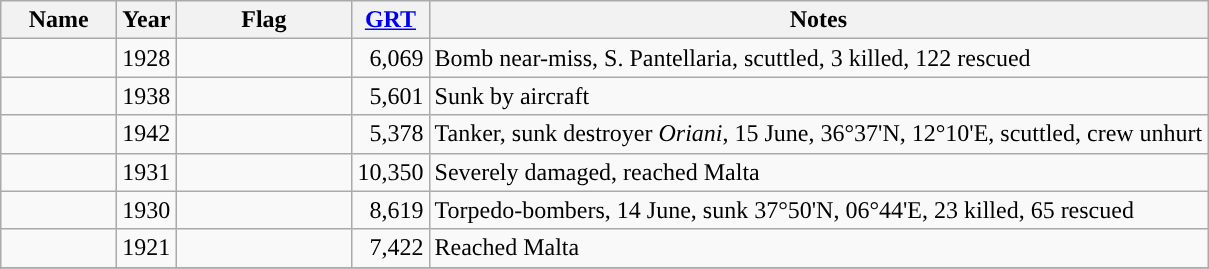<table class="wikitable sortable">
<tr>
<th scope="col" width="70px">Name</th>
<th scope="col" width="20px">Year</th>
<th scope="col" width="110px">Flag</th>
<th scope="col" width="20px"><a href='#'>GRT</a></th>
<th>Notes</th>
</tr>
<tr>
<td align="left"></td>
<td align="left">1928</td>
<td align="left"></td>
<td align="right">6,069</td>
<td align="left">Bomb near-miss, S. Pantellaria, scuttled, 3 killed, 122 rescued</td>
</tr>
<tr>
<td align="left"></td>
<td align="left">1938</td>
<td align="left"></td>
<td align="right">5,601</td>
<td align="left">Sunk by aircraft</td>
</tr>
<tr>
<td align="left"></td>
<td align="left">1942</td>
<td align="left"></td>
<td align="right">5,378</td>
<td align="left">Tanker, sunk destroyer <em>Oriani</em>, 15 June, 36°37'N, 12°10'E, scuttled, crew unhurt</td>
</tr>
<tr>
<td align="left"></td>
<td align="left">1931</td>
<td align="left"></td>
<td align="right">10,350</td>
<td align="left">Severely damaged, reached Malta</td>
</tr>
<tr>
<td align="left"></td>
<td align="left">1930</td>
<td align="left"></td>
<td align="right">8,619</td>
<td align="left">Torpedo-bombers, 14 June, sunk 37°50'N, 06°44'E, 23 killed, 65 rescued</td>
</tr>
<tr>
<td align="left"></td>
<td align="left">1921</td>
<td align="left"></td>
<td align="right">7,422</td>
<td align="left">Reached Malta</td>
</tr>
<tr>
</tr>
</table>
